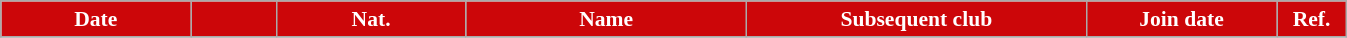<table class="wikitable" style="text-align:center; font-size:90%">
<tr>
<th style="background:#cc0609; color:#fff; width:120px;">Date</th>
<th style="background:#cc0609; color:#fff; width:50px;"></th>
<th style="background:#cc0609; color:#fff; width:120px;">Nat.</th>
<th style="background:#cc0609; color:#fff; width:180px;">Name</th>
<th style="background:#cc0609; color:#fff; width:220px;">Subsequent club</th>
<th style="background:#cc0609; color:#fff; width:120px;">Join date</th>
<th style="background:#cc0609; color:#fff; width:40px;">Ref.</th>
</tr>
<tr>
</tr>
</table>
